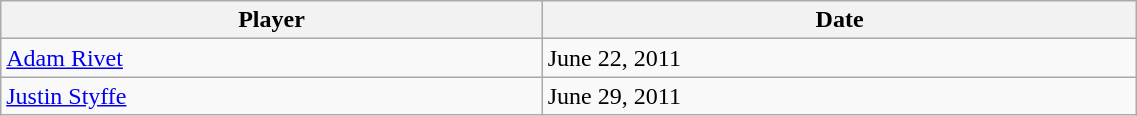<table class="wikitable" width=60%>
<tr>
<th>Player</th>
<th>Date</th>
</tr>
<tr>
<td><a href='#'>Adam Rivet</a></td>
<td>June 22, 2011</td>
</tr>
<tr>
<td><a href='#'>Justin Styffe</a></td>
<td>June 29, 2011</td>
</tr>
</table>
